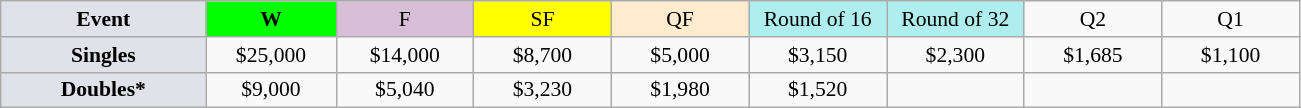<table class=wikitable style=font-size:90%;text-align:center>
<tr>
<td style="width:130px; background:#dfe2e9;"><strong>Event</strong></td>
<td style="width:80px; background:lime;"><strong>W</strong></td>
<td style="width:85px; background:thistle;">F</td>
<td style="width:85px; background:#ff0;">SF</td>
<td style="width:85px; background:#ffebcd;">QF</td>
<td style="width:85px; background:#afeeee;">Round of 16</td>
<td style="width:85px; background:#afeeee;">Round of 32</td>
<td width=85>Q2</td>
<td width=85>Q1</td>
</tr>
<tr>
<td style="background:#dfe2e9;"><strong>Singles</strong></td>
<td>$25,000</td>
<td>$14,000</td>
<td>$8,700</td>
<td>$5,000</td>
<td>$3,150</td>
<td>$2,300</td>
<td>$1,685</td>
<td>$1,100</td>
</tr>
<tr>
<td style="background:#dfe2e9;"><strong>Doubles*</strong></td>
<td>$9,000</td>
<td>$5,040</td>
<td>$3,230</td>
<td>$1,980</td>
<td>$1,520</td>
<td></td>
<td></td>
<td></td>
</tr>
</table>
